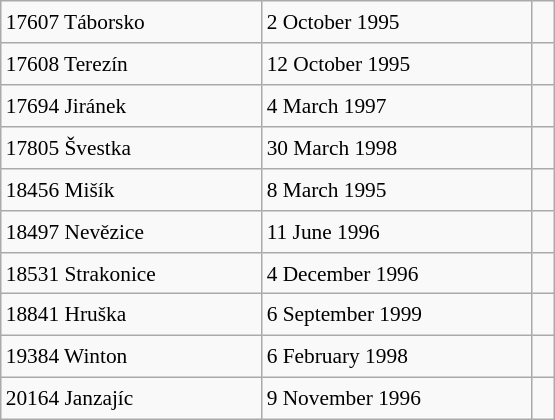<table class="wikitable" style="font-size: 89%; float: left; width: 26em; margin-right: 1em; height: 280px">
<tr>
<td>17607 Táborsko</td>
<td>2 October 1995</td>
<td> </td>
</tr>
<tr>
<td>17608 Terezín</td>
<td>12 October 1995</td>
<td></td>
</tr>
<tr>
<td>17694 Jiránek</td>
<td>4 March 1997</td>
<td> </td>
</tr>
<tr>
<td>17805 Švestka</td>
<td>30 March 1998</td>
<td> </td>
</tr>
<tr>
<td>18456 Mišík</td>
<td>8 March 1995</td>
<td> </td>
</tr>
<tr>
<td>18497 Nevězice</td>
<td>11 June 1996</td>
<td> </td>
</tr>
<tr>
<td>18531 Strakonice</td>
<td>4 December 1996</td>
<td> </td>
</tr>
<tr>
<td>18841 Hruška</td>
<td>6 September 1999</td>
<td> </td>
</tr>
<tr>
<td>19384 Winton</td>
<td>6 February 1998</td>
<td> </td>
</tr>
<tr>
<td>20164 Janzajíc</td>
<td>9 November 1996</td>
<td> </td>
</tr>
</table>
